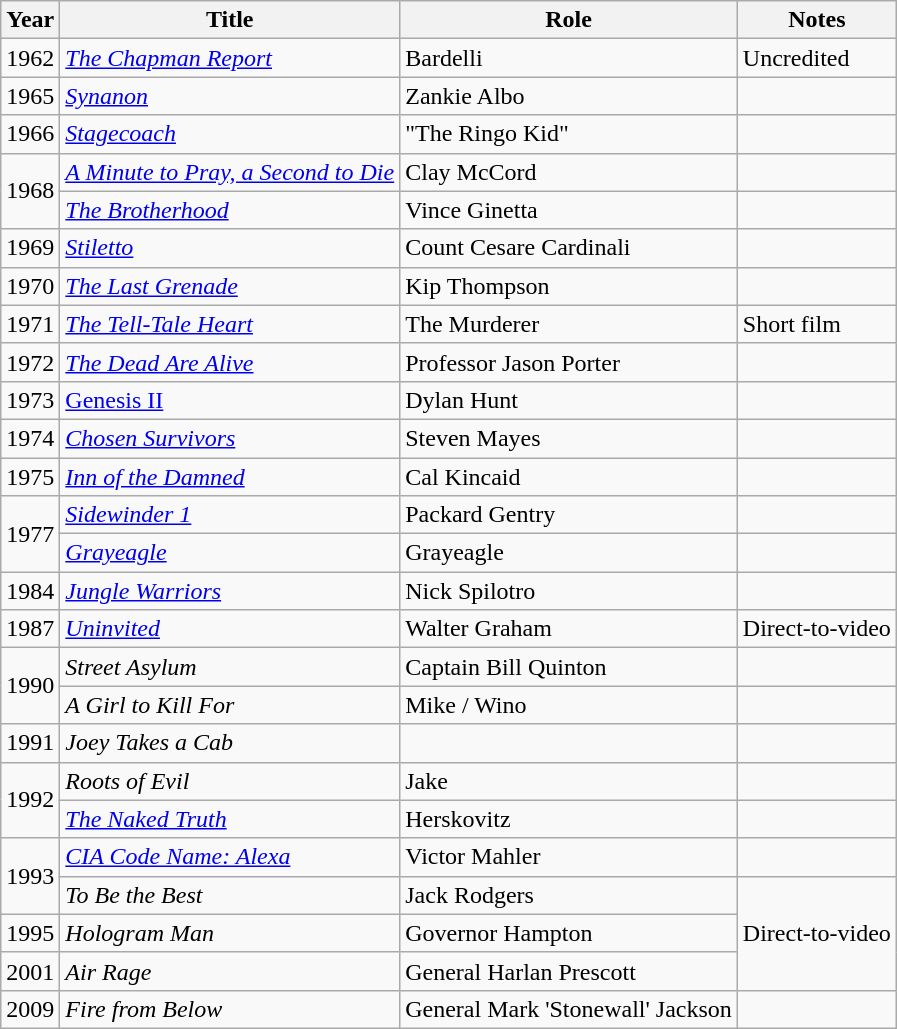<table class="wikitable sortable">
<tr>
<th>Year</th>
<th>Title</th>
<th>Role</th>
<th class="unsortable">Notes</th>
</tr>
<tr>
<td>1962</td>
<td><em><a href='#'>The Chapman Report</a></em></td>
<td>Bardelli</td>
<td>Uncredited</td>
</tr>
<tr>
<td>1965</td>
<td><em><a href='#'>Synanon</a></em></td>
<td>Zankie Albo</td>
<td></td>
</tr>
<tr>
<td>1966</td>
<td><em><a href='#'>Stagecoach</a></em></td>
<td>"The Ringo Kid"</td>
<td></td>
</tr>
<tr>
<td rowspan="2">1968</td>
<td><em><a href='#'>A Minute to Pray, a Second to Die</a></em></td>
<td>Clay McCord</td>
<td></td>
</tr>
<tr>
<td><em><a href='#'>The Brotherhood</a></em></td>
<td>Vince Ginetta</td>
<td></td>
</tr>
<tr>
<td>1969</td>
<td><em><a href='#'>Stiletto</a></em></td>
<td>Count Cesare Cardinali</td>
<td></td>
</tr>
<tr>
<td>1970</td>
<td><em><a href='#'>The Last Grenade</a></em></td>
<td>Kip Thompson</td>
<td></td>
</tr>
<tr>
<td>1971</td>
<td><em><a href='#'>The Tell-Tale Heart</a></em></td>
<td>The Murderer</td>
<td>Short film</td>
</tr>
<tr>
<td>1972</td>
<td><em><a href='#'>The Dead Are Alive</a></em></td>
<td>Professor Jason Porter</td>
<td></td>
</tr>
<tr>
<td>1973</td>
<td><a href='#'>Genesis II</a></td>
<td>Dylan Hunt</td>
<td></td>
</tr>
<tr>
<td>1974</td>
<td><em><a href='#'>Chosen Survivors</a></em></td>
<td>Steven Mayes</td>
<td></td>
</tr>
<tr>
<td>1975</td>
<td><em><a href='#'>Inn of the Damned</a></em></td>
<td>Cal Kincaid</td>
<td></td>
</tr>
<tr>
<td rowspan="2">1977</td>
<td><em><a href='#'>Sidewinder 1</a></em></td>
<td>Packard Gentry</td>
<td></td>
</tr>
<tr>
<td><em><a href='#'>Grayeagle</a></em></td>
<td>Grayeagle</td>
<td></td>
</tr>
<tr>
<td>1984</td>
<td><em><a href='#'>Jungle Warriors</a></em></td>
<td>Nick Spilotro</td>
<td></td>
</tr>
<tr>
<td>1987</td>
<td><em><a href='#'>Uninvited</a></em></td>
<td>Walter Graham</td>
<td>Direct-to-video</td>
</tr>
<tr>
<td rowspan="2">1990</td>
<td><em>Street Asylum</em></td>
<td>Captain Bill Quinton</td>
<td></td>
</tr>
<tr>
<td><em>A Girl to Kill For</em></td>
<td>Mike / Wino</td>
<td></td>
</tr>
<tr>
<td>1991</td>
<td><em>Joey Takes a Cab</em></td>
<td></td>
<td></td>
</tr>
<tr>
<td rowspan="2">1992</td>
<td><em>Roots of Evil</em></td>
<td>Jake</td>
<td></td>
</tr>
<tr>
<td><em><a href='#'>The Naked Truth</a></em></td>
<td>Herskovitz</td>
<td></td>
</tr>
<tr>
<td rowspan="2">1993</td>
<td><em><a href='#'>CIA Code Name: Alexa</a></em></td>
<td>Victor Mahler</td>
<td></td>
</tr>
<tr>
<td><em>To Be the Best</em></td>
<td>Jack Rodgers</td>
<td rowspan="3">Direct-to-video</td>
</tr>
<tr>
<td>1995</td>
<td><em>Hologram Man</em></td>
<td>Governor Hampton</td>
</tr>
<tr>
<td>2001</td>
<td><em>Air Rage</em></td>
<td>General Harlan Prescott</td>
</tr>
<tr>
<td>2009</td>
<td><em>Fire from Below</em></td>
<td>General Mark 'Stonewall' Jackson</td>
<td></td>
</tr>
</table>
